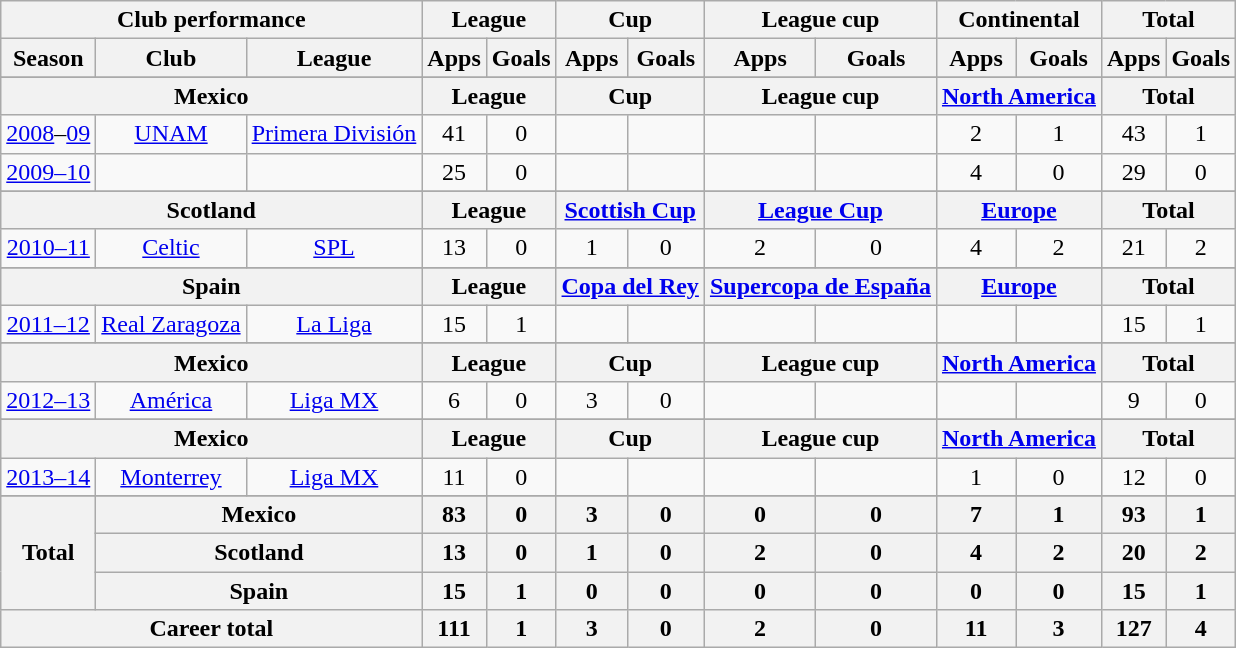<table class="wikitable" style="text-align:center">
<tr>
<th colspan="3">Club performance</th>
<th colspan="2">League</th>
<th colspan="2">Cup</th>
<th colspan="2">League cup</th>
<th colspan="2">Continental</th>
<th colspan="2">Total</th>
</tr>
<tr>
<th>Season</th>
<th>Club</th>
<th>League</th>
<th>Apps</th>
<th>Goals</th>
<th>Apps</th>
<th>Goals</th>
<th>Apps</th>
<th>Goals</th>
<th>Apps</th>
<th>Goals</th>
<th>Apps</th>
<th>Goals</th>
</tr>
<tr>
</tr>
<tr>
<th colspan="3">Mexico</th>
<th colspan="2">League</th>
<th colspan="2">Cup</th>
<th colspan="2">League cup</th>
<th colspan="2"><a href='#'>North America</a></th>
<th colspan="2">Total</th>
</tr>
<tr>
<td><a href='#'>2008</a>–<a href='#'>09</a></td>
<td rowspan="""2"><a href='#'>UNAM</a></td>
<td rowspan="""2"><a href='#'>Primera División</a></td>
<td>41</td>
<td>0</td>
<td></td>
<td></td>
<td></td>
<td></td>
<td>2</td>
<td>1</td>
<td>43</td>
<td>1</td>
</tr>
<tr>
<td><a href='#'>2009–10</a></td>
<td></td>
<td></td>
<td>25</td>
<td>0</td>
<td></td>
<td></td>
<td></td>
<td></td>
<td>4</td>
<td>0</td>
<td>29</td>
<td>0</td>
</tr>
<tr>
</tr>
<tr>
<th colspan="3">Scotland</th>
<th colspan="2">League</th>
<th colspan="2"><a href='#'>Scottish Cup</a></th>
<th colspan="2"><a href='#'>League Cup</a></th>
<th colspan="2"><a href='#'>Europe</a></th>
<th colspan="2">Total</th>
</tr>
<tr>
<td><a href='#'>2010–11</a></td>
<td><a href='#'>Celtic</a></td>
<td><a href='#'>SPL</a></td>
<td>13</td>
<td>0</td>
<td>1</td>
<td>0</td>
<td>2</td>
<td>0</td>
<td>4</td>
<td>2</td>
<td>21</td>
<td>2</td>
</tr>
<tr>
</tr>
<tr>
<th colspan="3">Spain</th>
<th colspan="2">League</th>
<th colspan="2"><a href='#'>Copa del Rey</a></th>
<th colspan="2"><a href='#'>Supercopa de España</a></th>
<th colspan="2"><a href='#'>Europe</a></th>
<th colspan="2">Total</th>
</tr>
<tr>
<td><a href='#'>2011–12</a></td>
<td><a href='#'>Real Zaragoza</a></td>
<td><a href='#'>La Liga</a></td>
<td>15</td>
<td>1</td>
<td></td>
<td></td>
<td></td>
<td></td>
<td></td>
<td></td>
<td>15</td>
<td>1</td>
</tr>
<tr>
</tr>
<tr>
<th colspan="3">Mexico</th>
<th colspan="2">League</th>
<th colspan="2">Cup</th>
<th colspan="2">League cup</th>
<th colspan="2"><a href='#'>North America</a></th>
<th colspan="2">Total</th>
</tr>
<tr>
<td><a href='#'>2012–13</a></td>
<td><a href='#'>América</a></td>
<td><a href='#'>Liga MX</a></td>
<td>6</td>
<td>0</td>
<td>3</td>
<td>0</td>
<td></td>
<td></td>
<td></td>
<td></td>
<td>9</td>
<td>0</td>
</tr>
<tr>
</tr>
<tr>
<th colspan="3">Mexico</th>
<th colspan="2">League</th>
<th colspan="2">Cup</th>
<th colspan="2">League cup</th>
<th colspan="2"><a href='#'>North America</a></th>
<th colspan="2">Total</th>
</tr>
<tr>
<td><a href='#'>2013–14</a></td>
<td><a href='#'>Monterrey</a></td>
<td><a href='#'>Liga MX</a></td>
<td>11</td>
<td>0</td>
<td></td>
<td></td>
<td></td>
<td></td>
<td>1</td>
<td>0</td>
<td>12</td>
<td>0</td>
</tr>
<tr>
</tr>
<tr>
<th rowspan="3">Total</th>
<th colspan="2">Mexico</th>
<th>83</th>
<th>0</th>
<th>3</th>
<th>0</th>
<th>0</th>
<th>0</th>
<th>7</th>
<th>1</th>
<th>93</th>
<th>1</th>
</tr>
<tr>
<th colspan="2">Scotland</th>
<th>13</th>
<th>0</th>
<th>1</th>
<th>0</th>
<th>2</th>
<th>0</th>
<th>4</th>
<th>2</th>
<th>20</th>
<th>2</th>
</tr>
<tr>
<th colspan="2">Spain</th>
<th>15</th>
<th>1</th>
<th>0</th>
<th>0</th>
<th>0</th>
<th>0</th>
<th>0</th>
<th>0</th>
<th>15</th>
<th>1</th>
</tr>
<tr>
<th colspan="3">Career total</th>
<th>111</th>
<th>1</th>
<th>3</th>
<th>0</th>
<th>2</th>
<th>0</th>
<th>11</th>
<th>3</th>
<th>127</th>
<th>4</th>
</tr>
</table>
